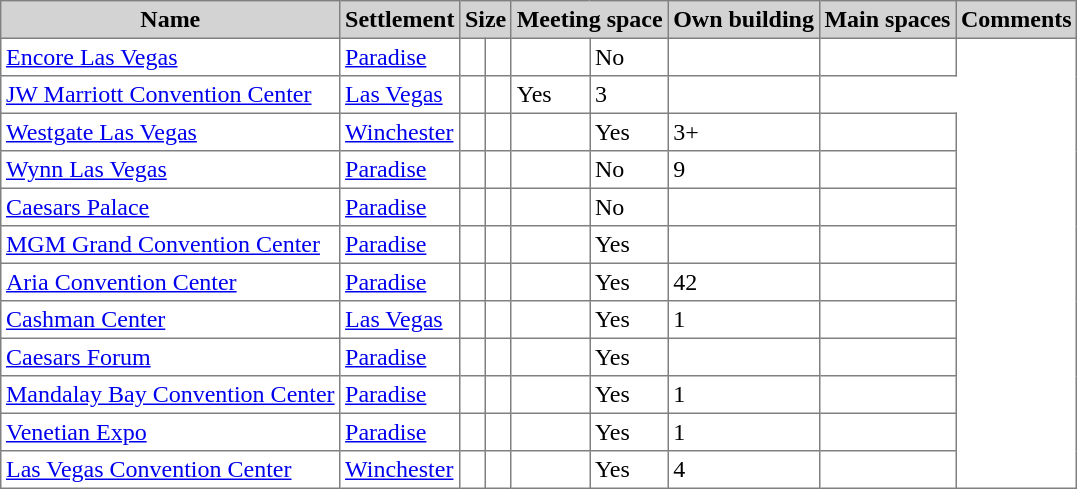<table class="toccolours sortable" border="1" cellpadding="3" style="border-collapse:collapse">
<tr bgcolor=lightgrey>
<th>Name</th>
<th>Settlement</th>
<th colspan="2">Size</th>
<th colspan="2">Meeting space</th>
<th>Own building</th>
<th>Main spaces</th>
<th>Comments</th>
</tr>
<tr>
<td><a href='#'>Encore Las Vegas</a></td>
<td><a href='#'>Paradise</a></td>
<td></td>
<td></td>
<td></td>
<td>No</td>
<td></td>
<td></td>
</tr>
<tr>
<td><a href='#'>JW Marriott Convention Center</a></td>
<td><a href='#'>Las Vegas</a></td>
<td></td>
<td></td>
<td>Yes</td>
<td>3</td>
<td></td>
</tr>
<tr>
<td><a href='#'>Westgate Las Vegas</a></td>
<td><a href='#'>Winchester</a></td>
<td></td>
<td></td>
<td></td>
<td>Yes</td>
<td>3+</td>
<td></td>
</tr>
<tr>
<td><a href='#'>Wynn Las Vegas</a></td>
<td><a href='#'>Paradise</a></td>
<td></td>
<td></td>
<td></td>
<td>No</td>
<td>9</td>
<td></td>
</tr>
<tr>
<td><a href='#'>Caesars Palace</a></td>
<td><a href='#'>Paradise</a></td>
<td></td>
<td></td>
<td></td>
<td>No</td>
<td></td>
<td></td>
</tr>
<tr>
<td><a href='#'>MGM Grand Convention Center</a></td>
<td><a href='#'>Paradise</a></td>
<td></td>
<td></td>
<td></td>
<td>Yes</td>
<td></td>
<td></td>
</tr>
<tr>
<td><a href='#'>Aria Convention Center</a></td>
<td><a href='#'>Paradise</a></td>
<td></td>
<td></td>
<td></td>
<td>Yes</td>
<td>42</td>
<td></td>
</tr>
<tr>
<td><a href='#'>Cashman Center</a></td>
<td><a href='#'>Las Vegas</a></td>
<td></td>
<td></td>
<td></td>
<td>Yes</td>
<td>1</td>
<td></td>
</tr>
<tr>
<td><a href='#'>Caesars Forum</a></td>
<td><a href='#'>Paradise</a></td>
<td></td>
<td></td>
<td></td>
<td>Yes</td>
<td></td>
<td></td>
</tr>
<tr>
<td><a href='#'>Mandalay Bay Convention Center</a></td>
<td><a href='#'>Paradise</a></td>
<td></td>
<td></td>
<td></td>
<td>Yes</td>
<td>1</td>
<td></td>
</tr>
<tr>
<td><a href='#'>Venetian Expo</a></td>
<td><a href='#'>Paradise</a></td>
<td></td>
<td></td>
<td></td>
<td>Yes</td>
<td>1</td>
<td></td>
</tr>
<tr>
<td><a href='#'>Las Vegas Convention Center</a></td>
<td><a href='#'>Winchester</a></td>
<td></td>
<td></td>
<td></td>
<td>Yes</td>
<td>4</td>
<td></td>
</tr>
</table>
